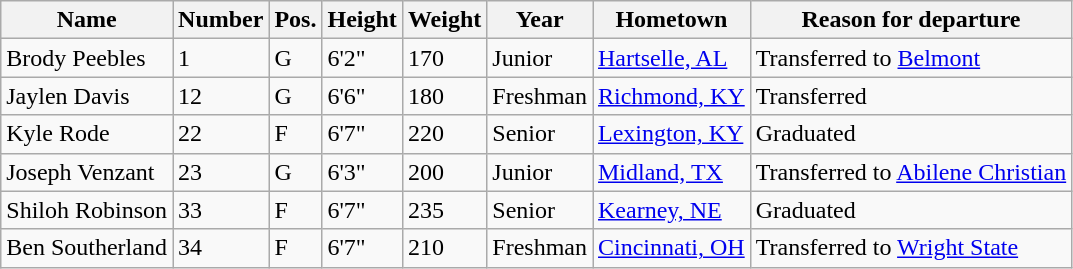<table class="wikitable sortable" border="1">
<tr>
<th>Name</th>
<th>Number</th>
<th>Pos.</th>
<th>Height</th>
<th>Weight</th>
<th>Year</th>
<th>Hometown</th>
<th class="unsortable">Reason for departure</th>
</tr>
<tr>
<td>Brody Peebles</td>
<td>1</td>
<td>G</td>
<td>6'2"</td>
<td>170</td>
<td>Junior</td>
<td><a href='#'>Hartselle, AL</a></td>
<td>Transferred to <a href='#'>Belmont</a></td>
</tr>
<tr>
<td>Jaylen Davis</td>
<td>12</td>
<td>G</td>
<td>6'6"</td>
<td>180</td>
<td>Freshman</td>
<td><a href='#'>Richmond, KY</a></td>
<td>Transferred</td>
</tr>
<tr>
<td>Kyle Rode</td>
<td>22</td>
<td>F</td>
<td>6'7"</td>
<td>220</td>
<td> Senior</td>
<td><a href='#'>Lexington, KY</a></td>
<td>Graduated</td>
</tr>
<tr>
<td>Joseph Venzant</td>
<td>23</td>
<td>G</td>
<td>6'3"</td>
<td>200</td>
<td>Junior</td>
<td><a href='#'>Midland, TX</a></td>
<td>Transferred to <a href='#'>Abilene Christian</a></td>
</tr>
<tr>
<td>Shiloh Robinson</td>
<td>33</td>
<td>F</td>
<td>6'7"</td>
<td>235</td>
<td> Senior</td>
<td><a href='#'>Kearney, NE</a></td>
<td>Graduated</td>
</tr>
<tr>
<td>Ben Southerland</td>
<td>34</td>
<td>F</td>
<td>6'7"</td>
<td>210</td>
<td> Freshman</td>
<td><a href='#'>Cincinnati, OH</a></td>
<td>Transferred to <a href='#'>Wright State</a></td>
</tr>
</table>
